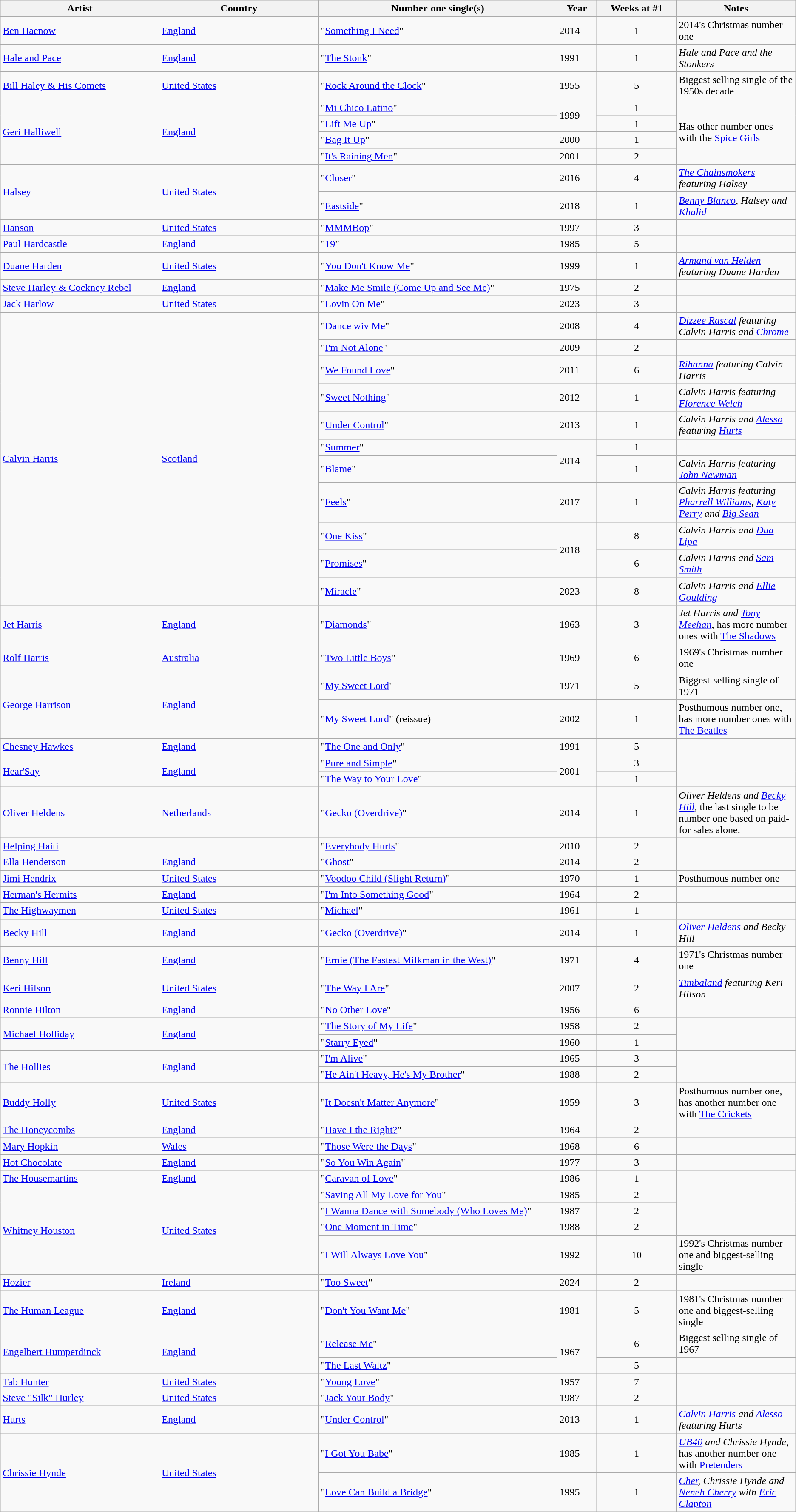<table class="wikitable">
<tr>
<th width="20%">Artist</th>
<th width="20%">Country</th>
<th width="30%">Number-one single(s)</th>
<th width="5%">Year</th>
<th width="10%">Weeks at #1</th>
<th width:"45%">Notes</th>
</tr>
<tr>
<td><a href='#'>Ben Haenow</a></td>
<td><a href='#'>England</a></td>
<td>"<a href='#'>Something I Need</a>"</td>
<td>2014</td>
<td align=center>1</td>
<td>2014's Christmas number one</td>
</tr>
<tr>
<td><a href='#'>Hale and Pace</a></td>
<td><a href='#'>England</a></td>
<td>"<a href='#'>The Stonk</a>"</td>
<td>1991</td>
<td align=center>1</td>
<td><em>Hale and Pace and the Stonkers</em></td>
</tr>
<tr>
<td><a href='#'>Bill Haley & His Comets</a></td>
<td><a href='#'>United States</a></td>
<td>"<a href='#'>Rock Around the Clock</a>"</td>
<td>1955</td>
<td align=center>5</td>
<td>Biggest selling single of the 1950s decade</td>
</tr>
<tr>
<td rowspan="4"><a href='#'>Geri Halliwell</a></td>
<td rowspan="4"><a href='#'>England</a></td>
<td>"<a href='#'>Mi Chico Latino</a>"</td>
<td rowspan="2">1999</td>
<td align=center>1</td>
<td rowspan="4">Has other number ones with the <a href='#'>Spice Girls</a></td>
</tr>
<tr>
<td>"<a href='#'>Lift Me Up</a>"</td>
<td align=center>1</td>
</tr>
<tr>
<td>"<a href='#'>Bag It Up</a>"</td>
<td>2000</td>
<td align=center>1</td>
</tr>
<tr>
<td>"<a href='#'>It's Raining Men</a>"</td>
<td>2001</td>
<td align=center>2</td>
</tr>
<tr>
<td rowspan="2"><a href='#'>Halsey</a></td>
<td rowspan="2"><a href='#'>United States</a></td>
<td>"<a href='#'>Closer</a>"</td>
<td>2016</td>
<td align=center>4</td>
<td><em><a href='#'>The Chainsmokers</a> featuring Halsey</em></td>
</tr>
<tr>
<td>"<a href='#'>Eastside</a>"</td>
<td>2018</td>
<td align=center>1</td>
<td><em><a href='#'>Benny Blanco</a>, Halsey and <a href='#'>Khalid</a></em></td>
</tr>
<tr>
<td><a href='#'>Hanson</a></td>
<td><a href='#'>United States</a></td>
<td>"<a href='#'>MMMBop</a>"</td>
<td>1997</td>
<td align=center>3</td>
<td></td>
</tr>
<tr>
<td><a href='#'>Paul Hardcastle</a></td>
<td><a href='#'>England</a></td>
<td>"<a href='#'>19</a>"</td>
<td>1985</td>
<td align=center>5</td>
<td></td>
</tr>
<tr>
<td><a href='#'>Duane Harden</a></td>
<td><a href='#'>United States</a></td>
<td>"<a href='#'>You Don't Know Me</a>"</td>
<td>1999</td>
<td align=center>1</td>
<td><em><a href='#'>Armand van Helden</a> featuring Duane Harden</em></td>
</tr>
<tr>
<td><a href='#'>Steve Harley & Cockney Rebel</a></td>
<td><a href='#'>England</a></td>
<td>"<a href='#'>Make Me Smile (Come Up and See Me)</a>"</td>
<td>1975</td>
<td align=center>2</td>
<td></td>
</tr>
<tr>
<td><a href='#'>Jack Harlow</a></td>
<td><a href='#'>United States</a></td>
<td>"<a href='#'>Lovin On Me</a>"</td>
<td>2023</td>
<td align=center>3</td>
<td></td>
</tr>
<tr>
<td rowspan="11"><a href='#'>Calvin Harris</a></td>
<td rowspan="11"><a href='#'>Scotland</a></td>
<td>"<a href='#'>Dance wiv Me</a>"</td>
<td>2008</td>
<td align=center>4</td>
<td><em><a href='#'>Dizzee Rascal</a> featuring Calvin Harris and <a href='#'>Chrome</a></em></td>
</tr>
<tr>
<td>"<a href='#'>I'm Not Alone</a>"</td>
<td>2009</td>
<td align=center>2</td>
<td></td>
</tr>
<tr>
<td>"<a href='#'>We Found Love</a>"</td>
<td>2011</td>
<td align=center>6</td>
<td><em><a href='#'>Rihanna</a> featuring Calvin Harris</em></td>
</tr>
<tr>
<td>"<a href='#'>Sweet Nothing</a>"</td>
<td>2012</td>
<td align=center>1</td>
<td><em>Calvin Harris featuring <a href='#'>Florence Welch</a></em></td>
</tr>
<tr>
<td>"<a href='#'>Under Control</a>"</td>
<td>2013</td>
<td align=center>1</td>
<td><em>Calvin Harris and <a href='#'>Alesso</a> featuring <a href='#'>Hurts</a></em></td>
</tr>
<tr>
<td>"<a href='#'>Summer</a>"</td>
<td rowspan="2">2014</td>
<td align=center>1</td>
<td></td>
</tr>
<tr>
<td>"<a href='#'>Blame</a>"</td>
<td align=center>1</td>
<td><em>Calvin Harris featuring <a href='#'>John Newman</a></em></td>
</tr>
<tr>
<td>"<a href='#'>Feels</a>"</td>
<td>2017</td>
<td align=center>1</td>
<td><em>Calvin Harris featuring <a href='#'>Pharrell Williams</a>, <a href='#'>Katy Perry</a> and <a href='#'>Big Sean</a></em></td>
</tr>
<tr>
<td>"<a href='#'>One Kiss</a>"</td>
<td rowspan="2">2018</td>
<td align=center>8</td>
<td><em>Calvin Harris and <a href='#'>Dua Lipa</a></em></td>
</tr>
<tr>
<td>"<a href='#'>Promises</a>"</td>
<td align=center>6</td>
<td><em>Calvin Harris and <a href='#'>Sam Smith</a></em></td>
</tr>
<tr>
<td>"<a href='#'>Miracle</a>"</td>
<td>2023</td>
<td align=center>8</td>
<td><em>Calvin Harris and <a href='#'>Ellie Goulding</a></em></td>
</tr>
<tr>
<td><a href='#'>Jet Harris</a></td>
<td><a href='#'>England</a></td>
<td>"<a href='#'>Diamonds</a>"</td>
<td>1963</td>
<td align=center>3</td>
<td><em>Jet Harris and <a href='#'>Tony Meehan</a></em>, has more number ones with <a href='#'>The Shadows</a></td>
</tr>
<tr>
<td><a href='#'>Rolf Harris</a></td>
<td><a href='#'>Australia</a></td>
<td>"<a href='#'>Two Little Boys</a>"</td>
<td>1969</td>
<td align=center>6</td>
<td>1969's Christmas number one</td>
</tr>
<tr>
<td rowspan="2"><a href='#'>George Harrison</a></td>
<td rowspan="2"><a href='#'>England</a></td>
<td>"<a href='#'>My Sweet Lord</a>"</td>
<td>1971</td>
<td align=center>5</td>
<td>Biggest-selling single of 1971</td>
</tr>
<tr>
<td>"<a href='#'>My Sweet Lord</a>" (reissue)</td>
<td>2002</td>
<td align=center>1</td>
<td>Posthumous number one, has more number ones with <a href='#'>The Beatles</a></td>
</tr>
<tr>
<td><a href='#'>Chesney Hawkes</a></td>
<td><a href='#'>England</a></td>
<td>"<a href='#'>The One and Only</a>"</td>
<td>1991</td>
<td align=center>5</td>
<td></td>
</tr>
<tr>
<td rowspan="2"><a href='#'>Hear'Say</a></td>
<td rowspan="2"><a href='#'>England</a></td>
<td>"<a href='#'>Pure and Simple</a>"</td>
<td rowspan="2">2001</td>
<td align=center>3</td>
<td rowspan="2"></td>
</tr>
<tr>
<td>"<a href='#'>The Way to Your Love</a>"</td>
<td align=center>1</td>
</tr>
<tr>
<td><a href='#'>Oliver Heldens</a></td>
<td><a href='#'>Netherlands</a></td>
<td>"<a href='#'>Gecko (Overdrive)</a>"</td>
<td>2014</td>
<td align=center>1</td>
<td><em>Oliver Heldens and <a href='#'>Becky Hill</a></em>, the last single to be number one based on paid-for sales alone.</td>
</tr>
<tr>
<td><a href='#'>Helping Haiti</a></td>
<td></td>
<td>"<a href='#'>Everybody Hurts</a>"</td>
<td>2010</td>
<td align=center>2</td>
<td></td>
</tr>
<tr>
<td><a href='#'>Ella Henderson</a></td>
<td><a href='#'>England</a></td>
<td>"<a href='#'>Ghost</a>"</td>
<td>2014</td>
<td align=center>2</td>
<td></td>
</tr>
<tr>
<td><a href='#'>Jimi Hendrix</a></td>
<td><a href='#'>United States</a></td>
<td>"<a href='#'>Voodoo Child (Slight Return)</a>"</td>
<td>1970</td>
<td align=center>1</td>
<td>Posthumous number one</td>
</tr>
<tr>
<td><a href='#'>Herman's Hermits</a></td>
<td><a href='#'>England</a></td>
<td>"<a href='#'>I'm Into Something Good</a>"</td>
<td>1964</td>
<td align=center>2</td>
<td></td>
</tr>
<tr>
<td><a href='#'>The Highwaymen</a></td>
<td><a href='#'>United States</a></td>
<td>"<a href='#'>Michael</a>"</td>
<td>1961</td>
<td align=center>1</td>
<td></td>
</tr>
<tr>
<td><a href='#'>Becky Hill</a></td>
<td><a href='#'>England</a></td>
<td>"<a href='#'>Gecko (Overdrive)</a>"</td>
<td>2014</td>
<td align=center>1</td>
<td><em><a href='#'>Oliver Heldens</a> and Becky Hill</em></td>
</tr>
<tr>
<td><a href='#'>Benny Hill</a></td>
<td><a href='#'>England</a></td>
<td>"<a href='#'>Ernie (The Fastest Milkman in the West)</a>"</td>
<td>1971</td>
<td align=center>4</td>
<td>1971's Christmas number one</td>
</tr>
<tr>
<td><a href='#'>Keri Hilson</a></td>
<td><a href='#'>United States</a></td>
<td>"<a href='#'>The Way I Are</a>"</td>
<td>2007</td>
<td align=center>2</td>
<td><em><a href='#'>Timbaland</a> featuring Keri Hilson</em></td>
</tr>
<tr>
<td><a href='#'>Ronnie Hilton</a></td>
<td><a href='#'>England</a></td>
<td>"<a href='#'>No Other Love</a>"</td>
<td>1956</td>
<td align=center>6</td>
<td></td>
</tr>
<tr>
<td rowspan="2"><a href='#'>Michael Holliday</a></td>
<td rowspan="2"><a href='#'>England</a></td>
<td>"<a href='#'>The Story of My Life</a>"</td>
<td>1958</td>
<td align=center>2</td>
<td rowspan="2"></td>
</tr>
<tr>
<td>"<a href='#'>Starry Eyed</a>"</td>
<td>1960</td>
<td align=center>1</td>
</tr>
<tr>
<td rowspan="2"><a href='#'>The Hollies</a></td>
<td rowspan="2"><a href='#'>England</a></td>
<td>"<a href='#'>I'm Alive</a>"</td>
<td>1965</td>
<td align=center>3</td>
<td rowspan="2"></td>
</tr>
<tr>
<td>"<a href='#'>He Ain't Heavy, He's My Brother</a>"</td>
<td>1988</td>
<td align=center>2</td>
</tr>
<tr>
<td><a href='#'>Buddy Holly</a></td>
<td><a href='#'>United States</a></td>
<td>"<a href='#'>It Doesn't Matter Anymore</a>"</td>
<td>1959</td>
<td align=center>3</td>
<td>Posthumous number one, has another number one with <a href='#'>The Crickets</a></td>
</tr>
<tr>
<td><a href='#'>The Honeycombs</a></td>
<td><a href='#'>England</a></td>
<td>"<a href='#'>Have I the Right?</a>"</td>
<td>1964</td>
<td align=center>2</td>
<td></td>
</tr>
<tr>
<td><a href='#'>Mary Hopkin</a></td>
<td><a href='#'>Wales</a></td>
<td>"<a href='#'>Those Were the Days</a>"</td>
<td>1968</td>
<td align=center>6</td>
<td></td>
</tr>
<tr>
<td><a href='#'>Hot Chocolate</a></td>
<td><a href='#'>England</a></td>
<td>"<a href='#'>So You Win Again</a>"</td>
<td>1977</td>
<td align=center>3</td>
<td></td>
</tr>
<tr>
<td><a href='#'>The Housemartins</a></td>
<td><a href='#'>England</a></td>
<td>"<a href='#'>Caravan of Love</a>"</td>
<td>1986</td>
<td align=center>1</td>
<td></td>
</tr>
<tr>
<td rowspan="4"><a href='#'>Whitney Houston</a></td>
<td rowspan="4"><a href='#'>United States</a></td>
<td>"<a href='#'>Saving All My Love for You</a>"</td>
<td>1985</td>
<td align=center>2</td>
<td rowspan="3"></td>
</tr>
<tr>
<td>"<a href='#'>I Wanna Dance with Somebody (Who Loves Me)</a>"</td>
<td>1987</td>
<td align=center>2</td>
</tr>
<tr>
<td>"<a href='#'>One Moment in Time</a>"</td>
<td>1988</td>
<td align=center>2</td>
</tr>
<tr>
<td>"<a href='#'>I Will Always Love You</a>"</td>
<td>1992</td>
<td align=center>10</td>
<td>1992's Christmas number one and biggest-selling single</td>
</tr>
<tr>
<td><a href='#'>Hozier</a></td>
<td><a href='#'>Ireland</a></td>
<td>"<a href='#'>Too Sweet</a>"</td>
<td>2024</td>
<td align=center>2</td>
<td></td>
</tr>
<tr>
<td><a href='#'>The Human League</a></td>
<td><a href='#'>England</a></td>
<td>"<a href='#'>Don't You Want Me</a>"</td>
<td>1981</td>
<td align=center>5</td>
<td>1981's Christmas number one and biggest-selling single</td>
</tr>
<tr>
<td rowspan="2"><a href='#'>Engelbert Humperdinck</a></td>
<td rowspan="2"><a href='#'>England</a></td>
<td>"<a href='#'>Release Me</a>"</td>
<td rowspan="2">1967</td>
<td align=center>6</td>
<td>Biggest selling single of 1967</td>
</tr>
<tr>
<td>"<a href='#'>The Last Waltz</a>"</td>
<td align=center>5</td>
<td></td>
</tr>
<tr>
<td><a href='#'>Tab Hunter</a></td>
<td><a href='#'>United States</a></td>
<td>"<a href='#'>Young Love</a>"</td>
<td>1957</td>
<td align=center>7</td>
<td></td>
</tr>
<tr>
<td><a href='#'>Steve "Silk" Hurley</a></td>
<td><a href='#'>United States</a></td>
<td>"<a href='#'>Jack Your Body</a>"</td>
<td>1987</td>
<td align=center>2</td>
<td></td>
</tr>
<tr>
<td><a href='#'>Hurts</a></td>
<td><a href='#'>England</a></td>
<td>"<a href='#'>Under Control</a>"</td>
<td>2013</td>
<td align=center>1</td>
<td><em><a href='#'>Calvin Harris</a> and <a href='#'>Alesso</a> featuring Hurts</em></td>
</tr>
<tr>
<td rowspan="2"><a href='#'>Chrissie Hynde</a></td>
<td rowspan="2"><a href='#'>United States</a></td>
<td>"<a href='#'>I Got You Babe</a>"</td>
<td>1985</td>
<td align=center>1</td>
<td><em><a href='#'>UB40</a> and Chrissie Hynde</em>, has another number one with <a href='#'>Pretenders</a></td>
</tr>
<tr>
<td>"<a href='#'>Love Can Build a Bridge</a>"</td>
<td>1995</td>
<td align=center>1</td>
<td><em><a href='#'>Cher</a>, Chrissie Hynde and <a href='#'>Neneh Cherry</a> with <a href='#'>Eric Clapton</a></em></td>
</tr>
</table>
